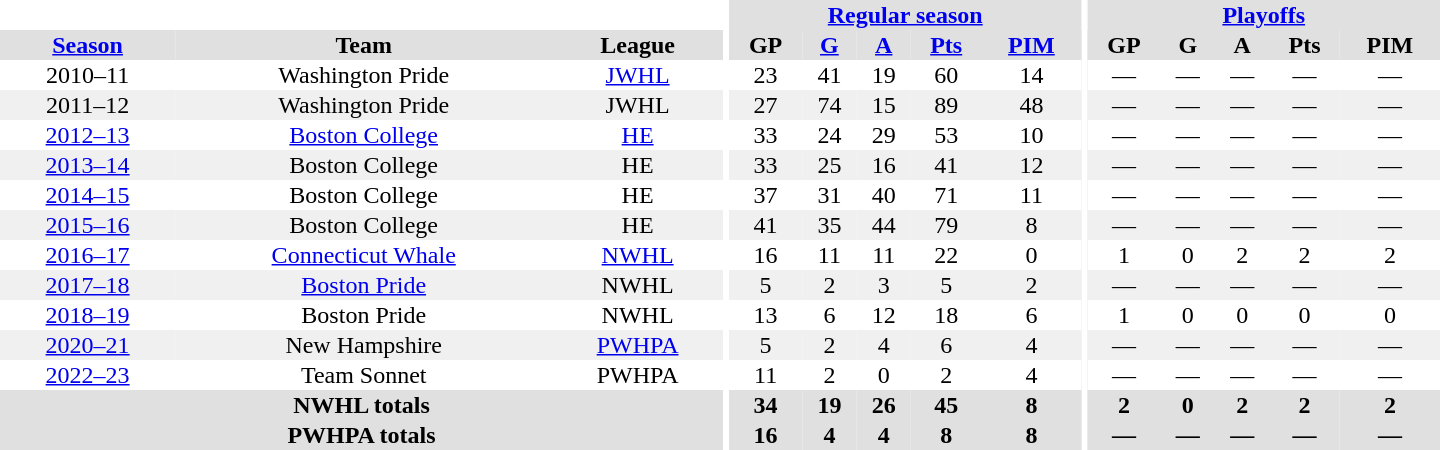<table border="0" cellpadding="1" cellspacing="0" style="text-align:center; width:60em">
<tr bgcolor="#e0e0e0">
<th colspan="3" bgcolor="#ffffff"></th>
<th rowspan="99" bgcolor="#ffffff"></th>
<th colspan="5"><a href='#'>Regular season</a></th>
<th rowspan="99" bgcolor="#ffffff"></th>
<th colspan="5"><a href='#'>Playoffs</a></th>
</tr>
<tr bgcolor="#e0e0e0">
<th><a href='#'>Season</a></th>
<th>Team</th>
<th>League</th>
<th>GP</th>
<th><a href='#'>G</a></th>
<th><a href='#'>A</a></th>
<th><a href='#'>Pts</a></th>
<th><a href='#'>PIM</a></th>
<th>GP</th>
<th>G</th>
<th>A</th>
<th>Pts</th>
<th>PIM</th>
</tr>
<tr>
<td>2010–11</td>
<td>Washington Pride</td>
<td><a href='#'>JWHL</a></td>
<td>23</td>
<td>41</td>
<td>19</td>
<td>60</td>
<td>14</td>
<td>—</td>
<td>—</td>
<td>—</td>
<td>—</td>
<td>—</td>
</tr>
<tr bgcolor="f0f0f0">
<td>2011–12</td>
<td>Washington Pride</td>
<td>JWHL</td>
<td>27</td>
<td>74</td>
<td>15</td>
<td>89</td>
<td>48</td>
<td>—</td>
<td>—</td>
<td>—</td>
<td>—</td>
<td>—</td>
</tr>
<tr>
<td><a href='#'>2012–13</a></td>
<td><a href='#'>Boston College</a></td>
<td><a href='#'>HE</a></td>
<td>33</td>
<td>24</td>
<td>29</td>
<td>53</td>
<td>10</td>
<td>—</td>
<td>—</td>
<td>—</td>
<td>—</td>
<td>—</td>
</tr>
<tr bgcolor="f0f0f0">
<td><a href='#'>2013–14</a></td>
<td>Boston College</td>
<td>HE</td>
<td>33</td>
<td>25</td>
<td>16</td>
<td>41</td>
<td>12</td>
<td>—</td>
<td>—</td>
<td>—</td>
<td>—</td>
<td>—</td>
</tr>
<tr>
<td><a href='#'>2014–15</a></td>
<td>Boston College</td>
<td>HE</td>
<td>37</td>
<td>31</td>
<td>40</td>
<td>71</td>
<td>11</td>
<td>—</td>
<td>—</td>
<td>—</td>
<td>—</td>
<td>—</td>
</tr>
<tr bgcolor="f0f0f0">
<td><a href='#'>2015–16</a></td>
<td>Boston College</td>
<td>HE</td>
<td>41</td>
<td>35</td>
<td>44</td>
<td>79</td>
<td>8</td>
<td>—</td>
<td>—</td>
<td>—</td>
<td>—</td>
<td>—</td>
</tr>
<tr>
<td><a href='#'>2016–17</a></td>
<td><a href='#'>Connecticut Whale</a></td>
<td><a href='#'>NWHL</a></td>
<td>16</td>
<td>11</td>
<td>11</td>
<td>22</td>
<td>0</td>
<td>1</td>
<td>0</td>
<td>2</td>
<td>2</td>
<td>2</td>
</tr>
<tr bgcolor="f0f0f0">
<td><a href='#'>2017–18</a></td>
<td><a href='#'>Boston Pride</a></td>
<td>NWHL</td>
<td>5</td>
<td>2</td>
<td>3</td>
<td>5</td>
<td>2</td>
<td>—</td>
<td>—</td>
<td>—</td>
<td>—</td>
<td>—</td>
</tr>
<tr>
<td><a href='#'>2018–19</a></td>
<td>Boston Pride</td>
<td>NWHL</td>
<td>13</td>
<td>6</td>
<td>12</td>
<td>18</td>
<td>6</td>
<td>1</td>
<td>0</td>
<td>0</td>
<td>0</td>
<td>0</td>
</tr>
<tr bgcolor="f0f0f0">
<td><a href='#'>2020–21</a></td>
<td>New Hampshire</td>
<td><a href='#'>PWHPA</a></td>
<td>5</td>
<td>2</td>
<td>4</td>
<td>6</td>
<td>4</td>
<td>—</td>
<td>—</td>
<td>—</td>
<td>—</td>
<td>—</td>
</tr>
<tr>
<td><a href='#'>2022–23</a></td>
<td>Team Sonnet</td>
<td>PWHPA</td>
<td>11</td>
<td>2</td>
<td>0</td>
<td>2</td>
<td>4</td>
<td>—</td>
<td>—</td>
<td>—</td>
<td>—</td>
<td>—</td>
</tr>
<tr bgcolor="#e0e0e0">
<th colspan=3>NWHL totals</th>
<th>34</th>
<th>19</th>
<th>26</th>
<th>45</th>
<th>8</th>
<th>2</th>
<th>0</th>
<th>2</th>
<th>2</th>
<th>2</th>
</tr>
<tr bgcolor="#e0e0e0">
<th colspan=3>PWHPA totals</th>
<th>16</th>
<th>4</th>
<th>4</th>
<th>8</th>
<th>8</th>
<th>—</th>
<th>—</th>
<th>—</th>
<th>—</th>
<th>—</th>
</tr>
</table>
